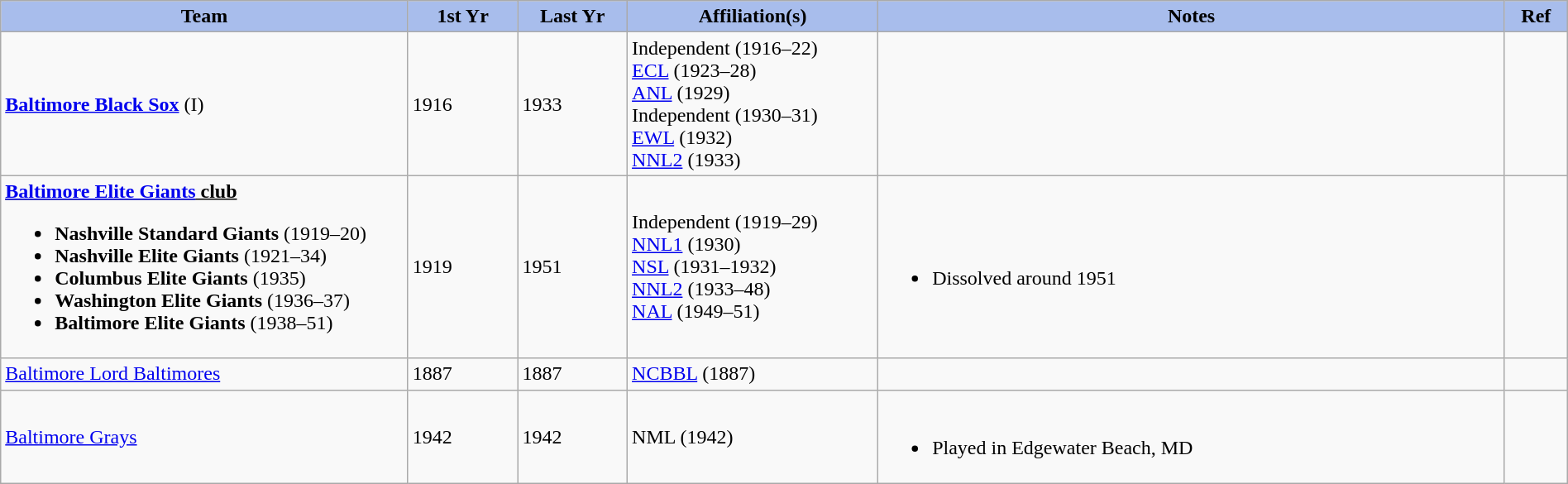<table class="wikitable" style="width: 100%">
<tr>
<th style="background:#a8bdec; width:26%;">Team</th>
<th style="width:7%; background:#a8bdec;">1st Yr</th>
<th style="width:7%; background:#a8bdec;">Last Yr</th>
<th style="width:16%; background:#a8bdec;">Affiliation(s)</th>
<th style="width:40%; background:#a8bdec;">Notes</th>
<th style="width:4%; background:#a8bdec;">Ref</th>
</tr>
<tr>
<td><strong><a href='#'>Baltimore Black Sox</a></strong> (I)</td>
<td>1916</td>
<td>1933</td>
<td>Independent (1916–22)<br><a href='#'>ECL</a> (1923–28)<br><a href='#'>ANL</a> (1929)<br>Independent (1930–31)<br><a href='#'>EWL</a> (1932)<br><a href='#'>NNL2</a> (1933)</td>
<td></td>
<td></td>
</tr>
<tr id="Baltimore Elite Giants">
<td><u><strong><a href='#'>Baltimore Elite Giants</a> club</strong></u><br><ul><li><strong>Nashville Standard Giants</strong> (1919–20)</li><li><strong>Nashville Elite Giants</strong> (1921–34)</li><li><strong>Columbus Elite Giants</strong> (1935)</li><li><strong>Washington Elite Giants</strong> (1936–37)</li><li><strong>Baltimore Elite Giants</strong> (1938–51)</li></ul></td>
<td>1919</td>
<td>1951</td>
<td>Independent (1919–29)<br><a href='#'>NNL1</a> (1930)<br><a href='#'>NSL</a> (1931–1932)<br><a href='#'>NNL2</a> (1933–48)<br><a href='#'>NAL</a> (1949–51)</td>
<td><br><ul><li>Dissolved around 1951</li></ul></td>
<td></td>
</tr>
<tr>
<td><a href='#'>Baltimore Lord Baltimores</a></td>
<td>1887</td>
<td>1887</td>
<td><a href='#'>NCBBL</a> (1887)</td>
<td></td>
<td></td>
</tr>
<tr>
<td><a href='#'>Baltimore Grays</a></td>
<td>1942</td>
<td>1942</td>
<td>NML (1942)</td>
<td><br><ul><li>Played in Edgewater Beach, MD</li></ul></td>
<td></td>
</tr>
</table>
